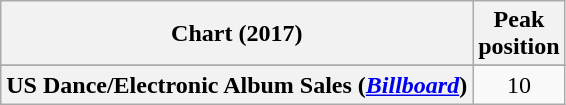<table class="wikitable sortable plainrowheaders" style="text-align:center">
<tr>
<th>Chart (2017)</th>
<th>Peak<br>position</th>
</tr>
<tr>
</tr>
<tr>
</tr>
<tr>
</tr>
<tr>
</tr>
<tr>
</tr>
<tr>
<th scope="row">US Dance/Electronic Album Sales (<em><a href='#'>Billboard</a></em>)</th>
<td>10</td>
</tr>
</table>
